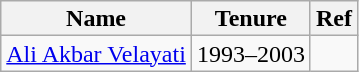<table class="wikitable" style="text-align:center; font-size:100%; line-height:16px;">
<tr>
<th>Name</th>
<th>Tenure</th>
<th>Ref</th>
</tr>
<tr>
<td><a href='#'>Ali Akbar Velayati</a></td>
<td>1993–2003</td>
<td></td>
</tr>
</table>
